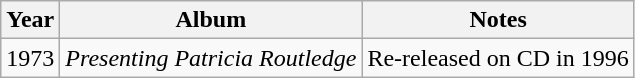<table class="wikitable">
<tr>
<th>Year</th>
<th>Album</th>
<th>Notes</th>
</tr>
<tr>
<td style="text-align: center;">1973</td>
<td><em>Presenting Patricia Routledge</em></td>
<td>Re-released on CD in 1996</td>
</tr>
</table>
